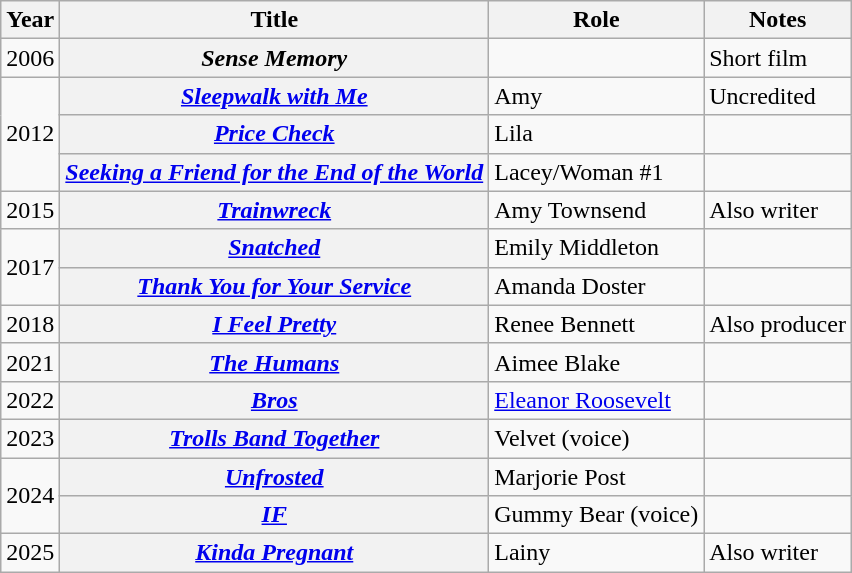<table class="wikitable sortable plainrowheaders">
<tr>
<th scope="col">Year</th>
<th scope="col">Title</th>
<th scope="col">Role</th>
<th scope="col" class = unsortable>Notes</th>
</tr>
<tr>
<td>2006</td>
<th scope="row"><em>Sense Memory</em></th>
<td></td>
<td>Short film</td>
</tr>
<tr>
<td rowspan="3">2012</td>
<th scope="row"><em><a href='#'>Sleepwalk with Me</a></em></th>
<td>Amy</td>
<td>Uncredited</td>
</tr>
<tr>
<th scope="row"><em><a href='#'>Price Check</a></em></th>
<td>Lila</td>
<td></td>
</tr>
<tr>
<th scope="row"><em><a href='#'>Seeking a Friend for the End of the World</a></em></th>
<td>Lacey/Woman #1</td>
<td></td>
</tr>
<tr>
<td>2015</td>
<th scope="row"><em><a href='#'>Trainwreck</a></em></th>
<td>Amy Townsend</td>
<td>Also writer</td>
</tr>
<tr>
<td rowspan="2">2017</td>
<th scope="row"><em><a href='#'>Snatched</a></em></th>
<td>Emily Middleton</td>
<td></td>
</tr>
<tr>
<th scope="row"><em><a href='#'>Thank You for Your Service</a></em></th>
<td>Amanda Doster</td>
<td></td>
</tr>
<tr>
<td>2018</td>
<th scope="row"><em><a href='#'>I Feel Pretty</a></em></th>
<td>Renee Bennett</td>
<td>Also producer</td>
</tr>
<tr>
<td>2021</td>
<th scope="row"><em><a href='#'>The Humans</a></em></th>
<td>Aimee Blake</td>
<td></td>
</tr>
<tr>
<td>2022</td>
<th scope="row"><em><a href='#'>Bros</a></em></th>
<td><a href='#'>Eleanor Roosevelt</a></td>
<td></td>
</tr>
<tr>
<td>2023</td>
<th scope="row"><em><a href='#'>Trolls Band Together</a></em></th>
<td>Velvet (voice)</td>
<td></td>
</tr>
<tr>
<td rowspan="2">2024</td>
<th scope="row"><em><a href='#'>Unfrosted</a></em></th>
<td>Marjorie Post</td>
<td></td>
</tr>
<tr>
<th scope="row"><em><a href='#'>IF</a></em></th>
<td>Gummy Bear (voice)</td>
<td></td>
</tr>
<tr>
<td>2025</td>
<th scope="row"><em><a href='#'>Kinda Pregnant</a></em></th>
<td>Lainy</td>
<td>Also writer</td>
</tr>
</table>
